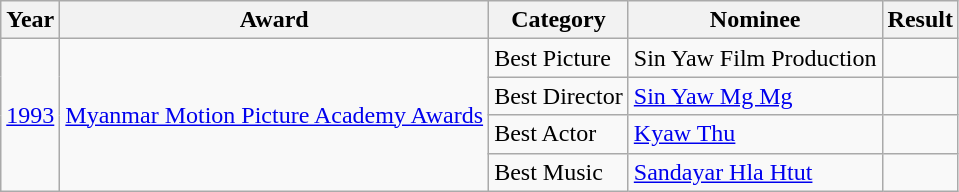<table class="wikitable">
<tr>
<th>Year</th>
<th>Award</th>
<th>Category</th>
<th>Nominee</th>
<th>Result</th>
</tr>
<tr>
<td scope="row" rowspan="4"><a href='#'>1993</a></td>
<td scope="row" rowspan="4"><a href='#'>Myanmar Motion Picture Academy Awards</a></td>
<td>Best Picture</td>
<td>Sin Yaw Film Production</td>
<td></td>
</tr>
<tr>
<td>Best Director</td>
<td><a href='#'>Sin Yaw Mg Mg</a></td>
<td></td>
</tr>
<tr>
<td>Best Actor</td>
<td><a href='#'>Kyaw Thu</a></td>
<td></td>
</tr>
<tr>
<td>Best Music</td>
<td><a href='#'>Sandayar Hla Htut</a></td>
<td></td>
</tr>
</table>
